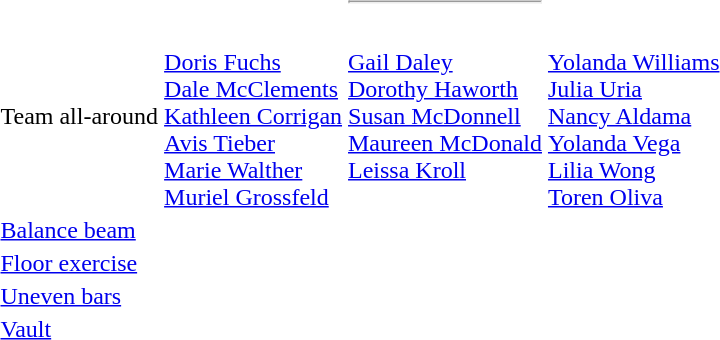<table>
<tr>
<td><br></td>
<td></td>
<td><hr></td>
<td></td>
</tr>
<tr>
<td>Team all-around<br></td>
<td><br><a href='#'>Doris Fuchs</a><br><a href='#'>Dale McClements</a><br><a href='#'>Kathleen Corrigan</a><br><a href='#'>Avis Tieber</a><br><a href='#'>Marie Walther</a><br><a href='#'>Muriel Grossfeld</a></td>
<td><br><a href='#'>Gail Daley</a><br><a href='#'>Dorothy Haworth</a><br><a href='#'>Susan McDonnell</a><br><a href='#'>Maureen McDonald</a><br><a href='#'>Leissa Kroll</a><br><br></td>
<td><br><a href='#'>Yolanda Williams</a><br><a href='#'>Julia Uria</a><br><a href='#'>Nancy Aldama</a><br><a href='#'>Yolanda Vega</a><br><a href='#'>Lilia Wong</a><br><a href='#'>Toren Oliva</a></td>
</tr>
<tr>
<td><a href='#'>Balance beam</a><br></td>
<td></td>
<td></td>
<td></td>
</tr>
<tr>
<td><a href='#'>Floor exercise</a><br></td>
<td></td>
<td></td>
<td></td>
</tr>
<tr>
<td><a href='#'>Uneven bars</a><br></td>
<td></td>
<td></td>
<td></td>
</tr>
<tr>
<td><a href='#'>Vault</a><br></td>
<td></td>
<td></td>
<td></td>
</tr>
</table>
